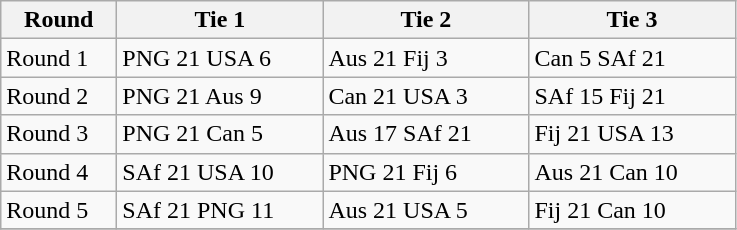<table class="wikitable" style="font-size: 100%">
<tr>
<th width=70>Round</th>
<th width=130>Tie 1</th>
<th width=130>Tie 2</th>
<th width=130>Tie 3</th>
</tr>
<tr>
<td>Round 1</td>
<td>PNG 21 USA 6</td>
<td>Aus 21 Fij 3</td>
<td>Can 5 SAf 21</td>
</tr>
<tr>
<td>Round 2</td>
<td>PNG 21 Aus 9</td>
<td>Can 21 USA 3</td>
<td>SAf 15 Fij 21</td>
</tr>
<tr>
<td>Round 3</td>
<td>PNG 21 Can 5</td>
<td>Aus 17 SAf 21</td>
<td>Fij 21 USA 13</td>
</tr>
<tr>
<td>Round 4</td>
<td>SAf 21 USA 10</td>
<td>PNG 21 Fij 6</td>
<td>Aus 21 Can 10</td>
</tr>
<tr>
<td>Round 5</td>
<td>SAf 21 PNG 11</td>
<td>Aus 21 USA 5</td>
<td>Fij 21 Can 10</td>
</tr>
<tr>
</tr>
</table>
